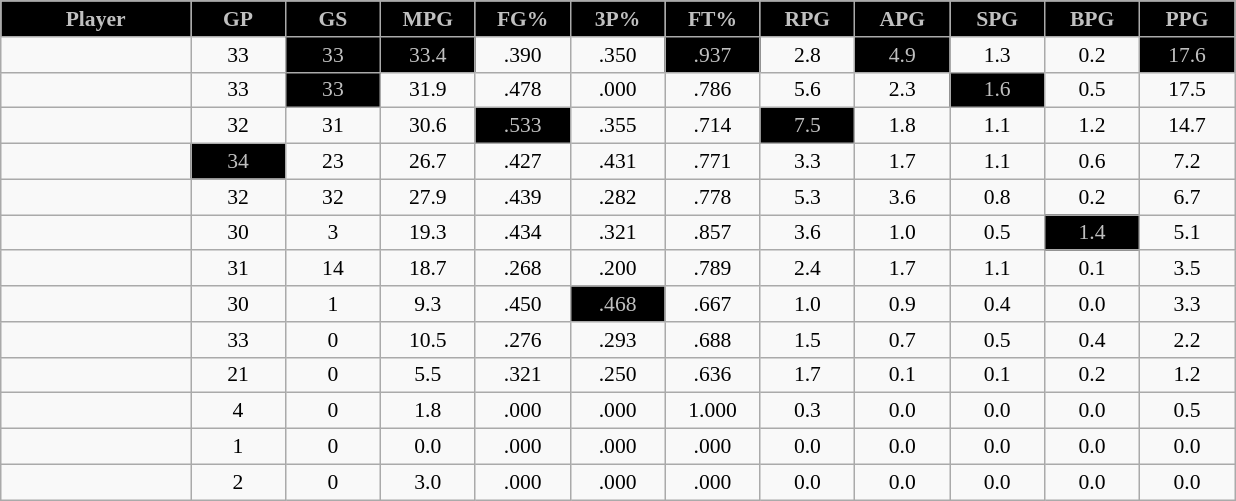<table class="wikitable sortable" style="font-size:90%; text-align:center;">
<tr>
<th style="background:black; color:silver; width:10%;">Player</th>
<th style="background:black; color:silver; width:5%;">GP</th>
<th style="background:black; color:silver; width:5%;">GS</th>
<th style="background:black; color:silver; width:5%;">MPG</th>
<th style="background:black; color:silver; width:5%;">FG%</th>
<th style="background:black; color:silver; width:5%;">3P%</th>
<th style="background:black; color:silver; width:5%;">FT%</th>
<th style="background:black; color:silver; width:5%;">RPG</th>
<th style="background:black; color:silver; width:5%;">APG</th>
<th style="background:black; color:silver; width:5%;">SPG</th>
<th style="background:black; color:silver; width:5%;">BPG</th>
<th style="background:black; color:silver; width:5%;">PPG</th>
</tr>
<tr>
<td></td>
<td>33</td>
<td style="background:black;color:silver">33</td>
<td style="background:black;color:silver">33.4</td>
<td>.390</td>
<td>.350</td>
<td style="background:black;color:silver">.937</td>
<td>2.8</td>
<td style="background:black;color:silver">4.9</td>
<td>1.3</td>
<td>0.2</td>
<td style="background:black;color:silver">17.6</td>
</tr>
<tr>
<td></td>
<td>33</td>
<td style="background:black;color:silver">33</td>
<td>31.9</td>
<td>.478</td>
<td>.000</td>
<td>.786</td>
<td>5.6</td>
<td>2.3</td>
<td style="background:black;color:silver">1.6</td>
<td>0.5</td>
<td>17.5</td>
</tr>
<tr>
<td></td>
<td>32</td>
<td>31</td>
<td>30.6</td>
<td style="background:black;color:silver">.533</td>
<td>.355</td>
<td>.714</td>
<td style="background:black;color:silver">7.5</td>
<td>1.8</td>
<td>1.1</td>
<td>1.2</td>
<td>14.7</td>
</tr>
<tr>
<td></td>
<td style="background:black;color:silver">34</td>
<td>23</td>
<td>26.7</td>
<td>.427</td>
<td>.431</td>
<td>.771</td>
<td>3.3</td>
<td>1.7</td>
<td>1.1</td>
<td>0.6</td>
<td>7.2</td>
</tr>
<tr>
<td></td>
<td>32</td>
<td>32</td>
<td>27.9</td>
<td>.439</td>
<td>.282</td>
<td>.778</td>
<td>5.3</td>
<td>3.6</td>
<td>0.8</td>
<td>0.2</td>
<td>6.7</td>
</tr>
<tr>
<td></td>
<td>30</td>
<td>3</td>
<td>19.3</td>
<td>.434</td>
<td>.321</td>
<td>.857</td>
<td>3.6</td>
<td>1.0</td>
<td>0.5</td>
<td style="background:black;color:silver">1.4</td>
<td>5.1</td>
</tr>
<tr>
<td></td>
<td>31</td>
<td>14</td>
<td>18.7</td>
<td>.268</td>
<td>.200</td>
<td>.789</td>
<td>2.4</td>
<td>1.7</td>
<td>1.1</td>
<td>0.1</td>
<td>3.5</td>
</tr>
<tr>
<td></td>
<td>30</td>
<td>1</td>
<td>9.3</td>
<td>.450</td>
<td style="background:black;color:silver">.468</td>
<td>.667</td>
<td>1.0</td>
<td>0.9</td>
<td>0.4</td>
<td>0.0</td>
<td>3.3</td>
</tr>
<tr>
<td></td>
<td>33</td>
<td>0</td>
<td>10.5</td>
<td>.276</td>
<td>.293</td>
<td>.688</td>
<td>1.5</td>
<td>0.7</td>
<td>0.5</td>
<td>0.4</td>
<td>2.2</td>
</tr>
<tr>
<td></td>
<td>21</td>
<td>0</td>
<td>5.5</td>
<td>.321</td>
<td>.250</td>
<td>.636</td>
<td>1.7</td>
<td>0.1</td>
<td>0.1</td>
<td>0.2</td>
<td>1.2</td>
</tr>
<tr>
<td></td>
<td>4</td>
<td>0</td>
<td>1.8</td>
<td>.000</td>
<td>.000</td>
<td>1.000</td>
<td>0.3</td>
<td>0.0</td>
<td>0.0</td>
<td>0.0</td>
<td>0.5</td>
</tr>
<tr>
<td></td>
<td>1</td>
<td>0</td>
<td>0.0</td>
<td>.000</td>
<td>.000</td>
<td>.000</td>
<td>0.0</td>
<td>0.0</td>
<td>0.0</td>
<td>0.0</td>
<td>0.0</td>
</tr>
<tr>
<td></td>
<td>2</td>
<td>0</td>
<td>3.0</td>
<td>.000</td>
<td>.000</td>
<td>.000</td>
<td>0.0</td>
<td>0.0</td>
<td>0.0</td>
<td>0.0</td>
<td>0.0</td>
</tr>
</table>
